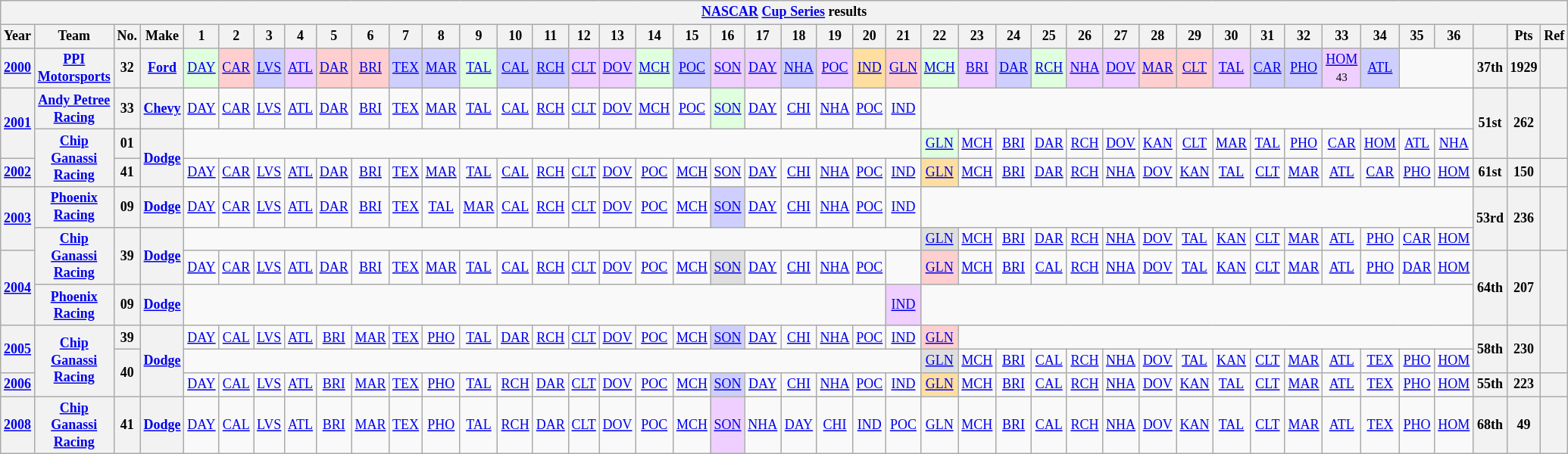<table class="wikitable" style="text-align:center; font-size:75%">
<tr>
<th colspan=45><a href='#'>NASCAR</a> <a href='#'>Cup Series</a> results</th>
</tr>
<tr>
<th>Year</th>
<th>Team</th>
<th>No.</th>
<th>Make</th>
<th>1</th>
<th>2</th>
<th>3</th>
<th>4</th>
<th>5</th>
<th>6</th>
<th>7</th>
<th>8</th>
<th>9</th>
<th>10</th>
<th>11</th>
<th>12</th>
<th>13</th>
<th>14</th>
<th>15</th>
<th>16</th>
<th>17</th>
<th>18</th>
<th>19</th>
<th>20</th>
<th>21</th>
<th>22</th>
<th>23</th>
<th>24</th>
<th>25</th>
<th>26</th>
<th>27</th>
<th>28</th>
<th>29</th>
<th>30</th>
<th>31</th>
<th>32</th>
<th>33</th>
<th>34</th>
<th>35</th>
<th>36</th>
<th></th>
<th>Pts</th>
<th>Ref</th>
</tr>
<tr>
<th><a href='#'>2000</a></th>
<th><a href='#'>PPI Motorsports</a></th>
<th>32</th>
<th><a href='#'>Ford</a></th>
<td style="background:#DFFFDF;"><a href='#'>DAY</a><br></td>
<td style="background:#FFCFCF;"><a href='#'>CAR</a><br></td>
<td style="background:#CFCFFF;"><a href='#'>LVS</a><br></td>
<td style="background:#EFCFFF;"><a href='#'>ATL</a><br></td>
<td style="background:#FFCFCF;"><a href='#'>DAR</a><br></td>
<td style="background:#FFCFCF;"><a href='#'>BRI</a><br></td>
<td style="background:#CFCFFF;"><a href='#'>TEX</a><br></td>
<td style="background:#CFCFFF;"><a href='#'>MAR</a><br></td>
<td style="background:#DFFFDF;"><a href='#'>TAL</a><br></td>
<td style="background:#CFCFFF;"><a href='#'>CAL</a><br></td>
<td style="background:#CFCFFF;"><a href='#'>RCH</a><br></td>
<td style="background:#EFCFFF;"><a href='#'>CLT</a><br></td>
<td style="background:#EFCFFF;"><a href='#'>DOV</a><br></td>
<td style="background:#DFFFDF;"><a href='#'>MCH</a><br></td>
<td style="background:#CFCFFF;"><a href='#'>POC</a><br></td>
<td style="background:#EFCFFF;"><a href='#'>SON</a><br></td>
<td style="background:#EFCFFF;"><a href='#'>DAY</a><br></td>
<td style="background:#CFCFFF;"><a href='#'>NHA</a><br></td>
<td style="background:#EFCFFF;"><a href='#'>POC</a><br></td>
<td style="background:#FFDF9F;"><a href='#'>IND</a><br></td>
<td style="background:#FFCFCF;"><a href='#'>GLN</a><br></td>
<td style="background:#DFFFDF;"><a href='#'>MCH</a><br></td>
<td style="background:#EFCFFF;"><a href='#'>BRI</a><br></td>
<td style="background:#CFCFFF;"><a href='#'>DAR</a><br></td>
<td style="background:#DFFFDF;"><a href='#'>RCH</a><br></td>
<td style="background:#EFCFFF;"><a href='#'>NHA</a><br></td>
<td style="background:#EFCFFF;"><a href='#'>DOV</a><br></td>
<td style="background:#FFCFCF;"><a href='#'>MAR</a><br></td>
<td style="background:#FFCFCF;"><a href='#'>CLT</a><br></td>
<td style="background:#EFCFFF;"><a href='#'>TAL</a><br></td>
<td style="background:#CFCFFF;"><a href='#'>CAR</a><br></td>
<td style="background:#CFCFFF;"><a href='#'>PHO</a><br></td>
<td style="background:#EFCFFF;"><a href='#'>HOM</a><br><small>43</small></td>
<td style="background:#CFCFFF;"><a href='#'>ATL</a><br></td>
<td colspan=2></td>
<th>37th</th>
<th>1929</th>
<th></th>
</tr>
<tr>
<th rowspan=2><a href='#'>2001</a></th>
<th><a href='#'>Andy Petree Racing</a></th>
<th>33</th>
<th><a href='#'>Chevy</a></th>
<td><a href='#'>DAY</a></td>
<td><a href='#'>CAR</a></td>
<td><a href='#'>LVS</a></td>
<td><a href='#'>ATL</a></td>
<td><a href='#'>DAR</a></td>
<td><a href='#'>BRI</a></td>
<td><a href='#'>TEX</a></td>
<td><a href='#'>MAR</a></td>
<td><a href='#'>TAL</a></td>
<td><a href='#'>CAL</a></td>
<td><a href='#'>RCH</a></td>
<td><a href='#'>CLT</a></td>
<td><a href='#'>DOV</a></td>
<td><a href='#'>MCH</a></td>
<td><a href='#'>POC</a></td>
<td style="background:#DFFFDF;"><a href='#'>SON</a><br></td>
<td><a href='#'>DAY</a></td>
<td><a href='#'>CHI</a></td>
<td><a href='#'>NHA</a></td>
<td><a href='#'>POC</a></td>
<td><a href='#'>IND</a></td>
<td colspan=15></td>
<th rowspan=2>51st</th>
<th rowspan=2>262</th>
<th rowspan=2></th>
</tr>
<tr>
<th rowspan=2><a href='#'>Chip Ganassi Racing</a></th>
<th>01</th>
<th rowspan=2><a href='#'>Dodge</a></th>
<td colspan=21></td>
<td style="background:#DFFFDF;"><a href='#'>GLN</a><br></td>
<td><a href='#'>MCH</a></td>
<td><a href='#'>BRI</a></td>
<td><a href='#'>DAR</a></td>
<td><a href='#'>RCH</a></td>
<td><a href='#'>DOV</a></td>
<td><a href='#'>KAN</a></td>
<td><a href='#'>CLT</a></td>
<td><a href='#'>MAR</a></td>
<td><a href='#'>TAL</a></td>
<td><a href='#'>PHO</a></td>
<td><a href='#'>CAR</a></td>
<td><a href='#'>HOM</a></td>
<td><a href='#'>ATL</a></td>
<td><a href='#'>NHA</a></td>
</tr>
<tr>
<th><a href='#'>2002</a></th>
<th>41</th>
<td><a href='#'>DAY</a></td>
<td><a href='#'>CAR</a></td>
<td><a href='#'>LVS</a></td>
<td><a href='#'>ATL</a></td>
<td><a href='#'>DAR</a></td>
<td><a href='#'>BRI</a></td>
<td><a href='#'>TEX</a></td>
<td><a href='#'>MAR</a></td>
<td><a href='#'>TAL</a></td>
<td><a href='#'>CAL</a></td>
<td><a href='#'>RCH</a></td>
<td><a href='#'>CLT</a></td>
<td><a href='#'>DOV</a></td>
<td><a href='#'>POC</a></td>
<td><a href='#'>MCH</a></td>
<td><a href='#'>SON</a></td>
<td><a href='#'>DAY</a></td>
<td><a href='#'>CHI</a></td>
<td><a href='#'>NHA</a></td>
<td><a href='#'>POC</a></td>
<td><a href='#'>IND</a></td>
<td style="background:#FFDF9F;"><a href='#'>GLN</a><br></td>
<td><a href='#'>MCH</a></td>
<td><a href='#'>BRI</a></td>
<td><a href='#'>DAR</a></td>
<td><a href='#'>RCH</a></td>
<td><a href='#'>NHA</a></td>
<td><a href='#'>DOV</a></td>
<td><a href='#'>KAN</a></td>
<td><a href='#'>TAL</a></td>
<td><a href='#'>CLT</a></td>
<td><a href='#'>MAR</a></td>
<td><a href='#'>ATL</a></td>
<td><a href='#'>CAR</a></td>
<td><a href='#'>PHO</a></td>
<td><a href='#'>HOM</a></td>
<th>61st</th>
<th>150</th>
<th></th>
</tr>
<tr>
<th rowspan=2><a href='#'>2003</a></th>
<th><a href='#'>Phoenix Racing</a></th>
<th>09</th>
<th><a href='#'>Dodge</a></th>
<td><a href='#'>DAY</a></td>
<td><a href='#'>CAR</a></td>
<td><a href='#'>LVS</a></td>
<td><a href='#'>ATL</a></td>
<td><a href='#'>DAR</a></td>
<td><a href='#'>BRI</a></td>
<td><a href='#'>TEX</a></td>
<td><a href='#'>TAL</a></td>
<td><a href='#'>MAR</a></td>
<td><a href='#'>CAL</a></td>
<td><a href='#'>RCH</a></td>
<td><a href='#'>CLT</a></td>
<td><a href='#'>DOV</a></td>
<td><a href='#'>POC</a></td>
<td><a href='#'>MCH</a></td>
<td style="background:#CFCFFF;"><a href='#'>SON</a><br></td>
<td><a href='#'>DAY</a></td>
<td><a href='#'>CHI</a></td>
<td><a href='#'>NHA</a></td>
<td><a href='#'>POC</a></td>
<td><a href='#'>IND</a></td>
<td colspan=15></td>
<th rowspan=2>53rd</th>
<th rowspan=2>236</th>
<th rowspan=2></th>
</tr>
<tr>
<th rowspan=2><a href='#'>Chip Ganassi Racing</a></th>
<th rowspan=2>39</th>
<th rowspan=2><a href='#'>Dodge</a></th>
<td colspan=21></td>
<td style="background:#DFDFDF;"><a href='#'>GLN</a><br></td>
<td><a href='#'>MCH</a></td>
<td><a href='#'>BRI</a></td>
<td><a href='#'>DAR</a></td>
<td><a href='#'>RCH</a></td>
<td><a href='#'>NHA</a></td>
<td><a href='#'>DOV</a></td>
<td><a href='#'>TAL</a></td>
<td><a href='#'>KAN</a></td>
<td><a href='#'>CLT</a></td>
<td><a href='#'>MAR</a></td>
<td><a href='#'>ATL</a></td>
<td><a href='#'>PHO</a></td>
<td><a href='#'>CAR</a></td>
<td><a href='#'>HOM</a></td>
</tr>
<tr>
<th rowspan=2><a href='#'>2004</a></th>
<td><a href='#'>DAY</a></td>
<td><a href='#'>CAR</a></td>
<td><a href='#'>LVS</a></td>
<td><a href='#'>ATL</a></td>
<td><a href='#'>DAR</a></td>
<td><a href='#'>BRI</a></td>
<td><a href='#'>TEX</a></td>
<td><a href='#'>MAR</a></td>
<td><a href='#'>TAL</a></td>
<td><a href='#'>CAL</a></td>
<td><a href='#'>RCH</a></td>
<td><a href='#'>CLT</a></td>
<td><a href='#'>DOV</a></td>
<td><a href='#'>POC</a></td>
<td><a href='#'>MCH</a></td>
<td style="background:#DFDFDF;"><a href='#'>SON</a><br></td>
<td><a href='#'>DAY</a></td>
<td><a href='#'>CHI</a></td>
<td><a href='#'>NHA</a></td>
<td><a href='#'>POC</a></td>
<td></td>
<td style="background:#FFCFCF;"><a href='#'>GLN</a><br></td>
<td><a href='#'>MCH</a></td>
<td><a href='#'>BRI</a></td>
<td><a href='#'>CAL</a></td>
<td><a href='#'>RCH</a></td>
<td><a href='#'>NHA</a></td>
<td><a href='#'>DOV</a></td>
<td><a href='#'>TAL</a></td>
<td><a href='#'>KAN</a></td>
<td><a href='#'>CLT</a></td>
<td><a href='#'>MAR</a></td>
<td><a href='#'>ATL</a></td>
<td><a href='#'>PHO</a></td>
<td><a href='#'>DAR</a></td>
<td><a href='#'>HOM</a></td>
<th rowspan=2>64th</th>
<th rowspan=2>207</th>
<th rowspan=2></th>
</tr>
<tr>
<th><a href='#'>Phoenix Racing</a></th>
<th>09</th>
<th><a href='#'>Dodge</a></th>
<td colspan=20></td>
<td style="background:#EFCFFF;"><a href='#'>IND</a><br></td>
<td colspan=15></td>
</tr>
<tr>
<th rowspan=2><a href='#'>2005</a></th>
<th rowspan=3><a href='#'>Chip Ganassi Racing</a></th>
<th>39</th>
<th rowspan=3><a href='#'>Dodge</a></th>
<td><a href='#'>DAY</a></td>
<td><a href='#'>CAL</a></td>
<td><a href='#'>LVS</a></td>
<td><a href='#'>ATL</a></td>
<td><a href='#'>BRI</a></td>
<td><a href='#'>MAR</a></td>
<td><a href='#'>TEX</a></td>
<td><a href='#'>PHO</a></td>
<td><a href='#'>TAL</a></td>
<td><a href='#'>DAR</a></td>
<td><a href='#'>RCH</a></td>
<td><a href='#'>CLT</a></td>
<td><a href='#'>DOV</a></td>
<td><a href='#'>POC</a></td>
<td><a href='#'>MCH</a></td>
<td style="background:#CFCFFF;"><a href='#'>SON</a><br></td>
<td><a href='#'>DAY</a></td>
<td><a href='#'>CHI</a></td>
<td><a href='#'>NHA</a></td>
<td><a href='#'>POC</a></td>
<td><a href='#'>IND</a></td>
<td style="background:#FFCFCF;"><a href='#'>GLN</a><br></td>
<td colspan=14></td>
<th rowspan=2>58th</th>
<th rowspan=2>230</th>
<th rowspan=2></th>
</tr>
<tr>
<th rowspan=2>40</th>
<td colspan=21></td>
<td style="background:#DFDFDF;"><a href='#'>GLN</a><br></td>
<td><a href='#'>MCH</a></td>
<td><a href='#'>BRI</a></td>
<td><a href='#'>CAL</a></td>
<td><a href='#'>RCH</a></td>
<td><a href='#'>NHA</a></td>
<td><a href='#'>DOV</a></td>
<td><a href='#'>TAL</a></td>
<td><a href='#'>KAN</a></td>
<td><a href='#'>CLT</a></td>
<td><a href='#'>MAR</a></td>
<td><a href='#'>ATL</a></td>
<td><a href='#'>TEX</a></td>
<td><a href='#'>PHO</a></td>
<td><a href='#'>HOM</a></td>
</tr>
<tr>
<th><a href='#'>2006</a></th>
<td><a href='#'>DAY</a></td>
<td><a href='#'>CAL</a></td>
<td><a href='#'>LVS</a></td>
<td><a href='#'>ATL</a></td>
<td><a href='#'>BRI</a></td>
<td><a href='#'>MAR</a></td>
<td><a href='#'>TEX</a></td>
<td><a href='#'>PHO</a></td>
<td><a href='#'>TAL</a></td>
<td><a href='#'>RCH</a></td>
<td><a href='#'>DAR</a></td>
<td><a href='#'>CLT</a></td>
<td><a href='#'>DOV</a></td>
<td><a href='#'>POC</a></td>
<td><a href='#'>MCH</a></td>
<td style="background:#CFCFFF;"><a href='#'>SON</a><br></td>
<td><a href='#'>DAY</a></td>
<td><a href='#'>CHI</a></td>
<td><a href='#'>NHA</a></td>
<td><a href='#'>POC</a></td>
<td><a href='#'>IND</a></td>
<td style="background:#FFDF9F;"><a href='#'>GLN</a><br></td>
<td><a href='#'>MCH</a></td>
<td><a href='#'>BRI</a></td>
<td><a href='#'>CAL</a></td>
<td><a href='#'>RCH</a></td>
<td><a href='#'>NHA</a></td>
<td><a href='#'>DOV</a></td>
<td><a href='#'>KAN</a></td>
<td><a href='#'>TAL</a></td>
<td><a href='#'>CLT</a></td>
<td><a href='#'>MAR</a></td>
<td><a href='#'>ATL</a></td>
<td><a href='#'>TEX</a></td>
<td><a href='#'>PHO</a></td>
<td><a href='#'>HOM</a></td>
<th>55th</th>
<th>223</th>
<th></th>
</tr>
<tr>
<th><a href='#'>2008</a></th>
<th><a href='#'>Chip Ganassi Racing</a></th>
<th>41</th>
<th><a href='#'>Dodge</a></th>
<td><a href='#'>DAY</a></td>
<td><a href='#'>CAL</a></td>
<td><a href='#'>LVS</a></td>
<td><a href='#'>ATL</a></td>
<td><a href='#'>BRI</a></td>
<td><a href='#'>MAR</a></td>
<td><a href='#'>TEX</a></td>
<td><a href='#'>PHO</a></td>
<td><a href='#'>TAL</a></td>
<td><a href='#'>RCH</a></td>
<td><a href='#'>DAR</a></td>
<td><a href='#'>CLT</a></td>
<td><a href='#'>DOV</a></td>
<td><a href='#'>POC</a></td>
<td><a href='#'>MCH</a></td>
<td style="background:#EFCFFF;"><a href='#'>SON</a><br></td>
<td><a href='#'>NHA</a></td>
<td><a href='#'>DAY</a></td>
<td><a href='#'>CHI</a></td>
<td><a href='#'>IND</a></td>
<td><a href='#'>POC</a></td>
<td><a href='#'>GLN</a></td>
<td><a href='#'>MCH</a></td>
<td><a href='#'>BRI</a></td>
<td><a href='#'>CAL</a></td>
<td><a href='#'>RCH</a></td>
<td><a href='#'>NHA</a></td>
<td><a href='#'>DOV</a></td>
<td><a href='#'>KAN</a></td>
<td><a href='#'>TAL</a></td>
<td><a href='#'>CLT</a></td>
<td><a href='#'>MAR</a></td>
<td><a href='#'>ATL</a></td>
<td><a href='#'>TEX</a></td>
<td><a href='#'>PHO</a></td>
<td><a href='#'>HOM</a></td>
<th>68th</th>
<th>49</th>
<th></th>
</tr>
</table>
